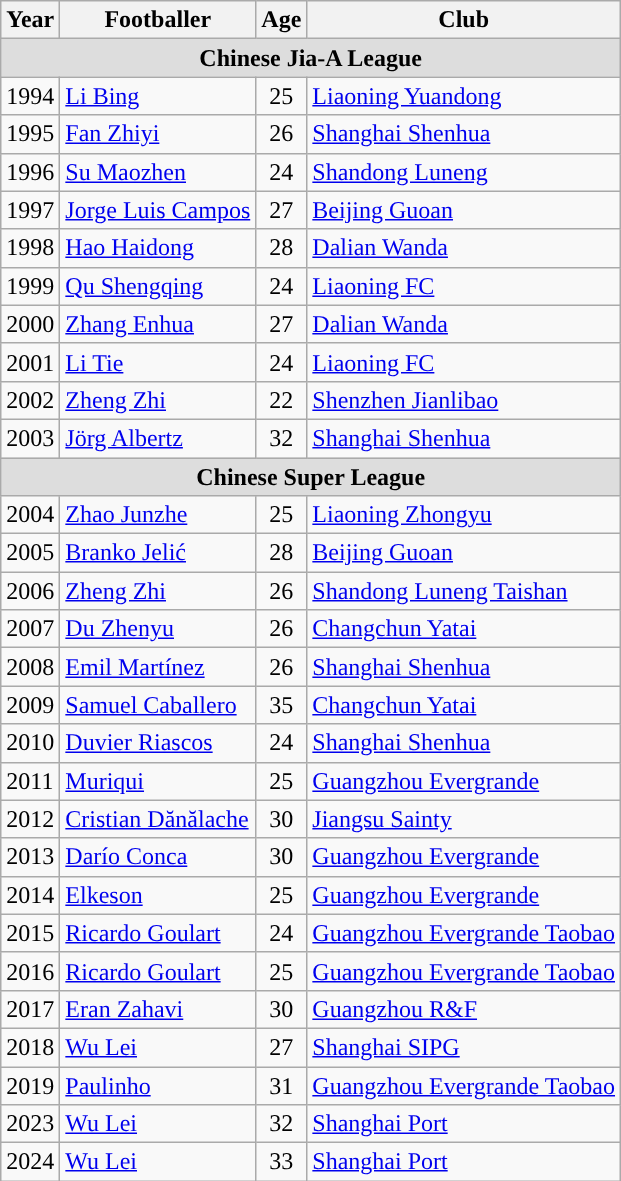<table class="wikitable">
<tr>
<th>Year</th>
<th>Footballer</th>
<th>Age</th>
<th>Club</th>
</tr>
<tr style="background:#ddd;">
<td colspan="4" style="text-align:center"><strong>Chinese Jia-A League</strong></td>
</tr>
<tr>
<td>1994</td>
<td> <a href='#'>Li Bing</a></td>
<td align=center>25</td>
<td><a href='#'>Liaoning Yuandong</a></td>
</tr>
<tr>
<td>1995</td>
<td> <a href='#'>Fan Zhiyi</a></td>
<td align=center>26</td>
<td><a href='#'>Shanghai Shenhua</a></td>
</tr>
<tr>
<td>1996</td>
<td> <a href='#'>Su Maozhen</a></td>
<td align=center>24</td>
<td><a href='#'>Shandong Luneng</a></td>
</tr>
<tr>
<td>1997</td>
<td> <a href='#'>Jorge Luis Campos</a></td>
<td align=center>27</td>
<td><a href='#'>Beijing Guoan</a></td>
</tr>
<tr>
<td>1998</td>
<td> <a href='#'>Hao Haidong</a></td>
<td align=center>28</td>
<td><a href='#'>Dalian Wanda</a></td>
</tr>
<tr>
<td>1999</td>
<td> <a href='#'>Qu Shengqing</a></td>
<td align=center>24</td>
<td><a href='#'>Liaoning FC</a></td>
</tr>
<tr>
<td>2000</td>
<td> <a href='#'>Zhang Enhua</a></td>
<td align=center>27</td>
<td><a href='#'>Dalian Wanda</a></td>
</tr>
<tr>
<td>2001</td>
<td> <a href='#'>Li Tie</a></td>
<td align=center>24</td>
<td><a href='#'>Liaoning FC</a></td>
</tr>
<tr>
<td>2002</td>
<td> <a href='#'>Zheng Zhi</a></td>
<td align=center>22</td>
<td><a href='#'>Shenzhen Jianlibao</a></td>
</tr>
<tr>
<td>2003</td>
<td> <a href='#'>Jörg Albertz</a></td>
<td align=center>32</td>
<td><a href='#'>Shanghai Shenhua</a></td>
</tr>
<tr style="background:#ddd;">
<td colspan="4" style="text-align:center"><strong>Chinese Super League</strong></td>
</tr>
<tr>
<td>2004</td>
<td> <a href='#'>Zhao Junzhe</a></td>
<td align=center>25</td>
<td><a href='#'>Liaoning Zhongyu</a></td>
</tr>
<tr>
<td>2005</td>
<td> <a href='#'>Branko Jelić</a></td>
<td align=center>28</td>
<td><a href='#'>Beijing Guoan</a></td>
</tr>
<tr>
<td>2006</td>
<td> <a href='#'>Zheng Zhi</a></td>
<td align=center>26</td>
<td><a href='#'>Shandong Luneng Taishan</a></td>
</tr>
<tr>
<td>2007</td>
<td> <a href='#'>Du Zhenyu</a></td>
<td align=center>26</td>
<td><a href='#'>Changchun Yatai</a></td>
</tr>
<tr>
<td>2008</td>
<td> <a href='#'>Emil Martínez</a></td>
<td align=center>26</td>
<td><a href='#'>Shanghai Shenhua</a></td>
</tr>
<tr>
<td>2009</td>
<td> <a href='#'>Samuel Caballero</a></td>
<td align=center>35</td>
<td><a href='#'>Changchun Yatai</a></td>
</tr>
<tr>
<td>2010</td>
<td> <a href='#'>Duvier Riascos</a></td>
<td align=center>24</td>
<td><a href='#'>Shanghai Shenhua</a></td>
</tr>
<tr>
<td>2011</td>
<td> <a href='#'>Muriqui</a></td>
<td align=center>25</td>
<td><a href='#'>Guangzhou Evergrande</a></td>
</tr>
<tr>
<td>2012</td>
<td> <a href='#'>Cristian Dănălache</a></td>
<td align=center>30</td>
<td><a href='#'>Jiangsu Sainty</a></td>
</tr>
<tr>
<td>2013</td>
<td> <a href='#'>Darío Conca</a></td>
<td align=center>30</td>
<td><a href='#'>Guangzhou Evergrande</a></td>
</tr>
<tr>
<td>2014</td>
<td> <a href='#'>Elkeson</a></td>
<td align=center>25</td>
<td><a href='#'>Guangzhou Evergrande</a></td>
</tr>
<tr>
<td>2015</td>
<td> <a href='#'>Ricardo Goulart</a></td>
<td align=center>24</td>
<td><a href='#'>Guangzhou Evergrande Taobao</a></td>
</tr>
<tr>
<td>2016</td>
<td> <a href='#'>Ricardo Goulart</a></td>
<td align=center>25</td>
<td><a href='#'>Guangzhou Evergrande Taobao</a></td>
</tr>
<tr>
<td>2017</td>
<td> <a href='#'>Eran Zahavi</a></td>
<td align=center>30</td>
<td><a href='#'>Guangzhou R&F</a></td>
</tr>
<tr>
<td>2018</td>
<td> <a href='#'>Wu Lei</a></td>
<td align=center>27</td>
<td><a href='#'>Shanghai SIPG</a></td>
</tr>
<tr>
<td>2019</td>
<td> <a href='#'>Paulinho</a></td>
<td align=center>31</td>
<td><a href='#'>Guangzhou Evergrande Taobao</a></td>
</tr>
<tr>
<td>2023</td>
<td> <a href='#'>Wu Lei</a></td>
<td align=center>32</td>
<td><a href='#'>Shanghai Port</a></td>
</tr>
<tr>
<td>2024</td>
<td> <a href='#'>Wu Lei</a></td>
<td align=center>33</td>
<td><a href='#'>Shanghai Port</a></td>
</tr>
</table>
